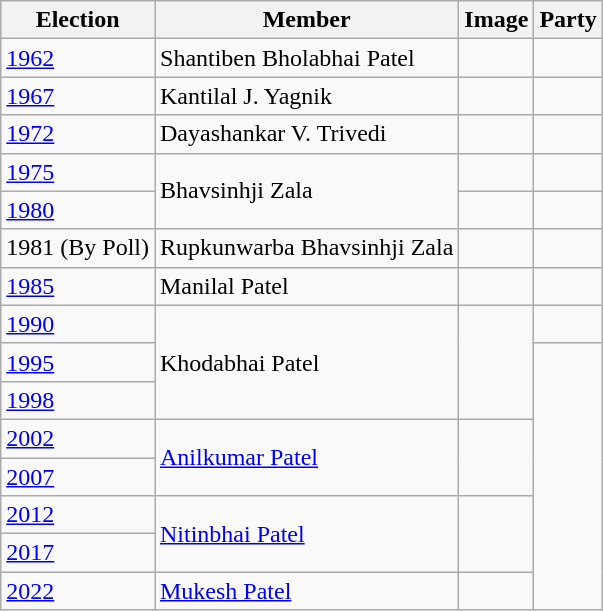<table class="wikitable sortable">
<tr>
<th>Election</th>
<th>Member</th>
<th>Image</th>
<th colspan="2">Party</th>
</tr>
<tr>
<td><a href='#'>1962</a></td>
<td>Shantiben Bholabhai Patel</td>
<td></td>
<td></td>
</tr>
<tr>
<td><a href='#'>1967</a></td>
<td>Kantilal J. Yagnik</td>
<td></td>
<td></td>
</tr>
<tr>
<td><a href='#'>1972</a></td>
<td>Dayashankar V. Trivedi</td>
<td></td>
<td></td>
</tr>
<tr>
<td><a href='#'>1975</a></td>
<td rowspan="2">Bhavsinhji Zala</td>
<td></td>
<td></td>
</tr>
<tr>
<td><a href='#'>1980</a></td>
<td></td>
<td></td>
</tr>
<tr>
<td>1981 (By Poll)</td>
<td>Rupkunwarba Bhavsinhji Zala</td>
<td></td>
<td></td>
</tr>
<tr>
<td><a href='#'>1985</a></td>
<td>Manilal Patel</td>
<td></td>
</tr>
<tr>
<td><a href='#'>1990</a></td>
<td rowspan="3">Khodabhai Patel</td>
<td rowspan="3"></td>
<td></td>
</tr>
<tr>
<td><a href='#'>1995</a></td>
</tr>
<tr>
<td><a href='#'>1998</a></td>
</tr>
<tr>
<td><a href='#'>2002</a></td>
<td rowspan="2"><a href='#'>Anilkumar Patel</a></td>
<td rowspan="2"></td>
</tr>
<tr>
<td><a href='#'>2007</a></td>
</tr>
<tr>
<td><a href='#'>2012</a></td>
<td rowspan="2"><a href='#'>Nitinbhai Patel</a></td>
<td rowspan="2"></td>
</tr>
<tr>
<td><a href='#'>2017</a></td>
</tr>
<tr>
<td><a href='#'>2022</a></td>
<td><a href='#'>Mukesh Patel</a></td>
<td></td>
</tr>
</table>
